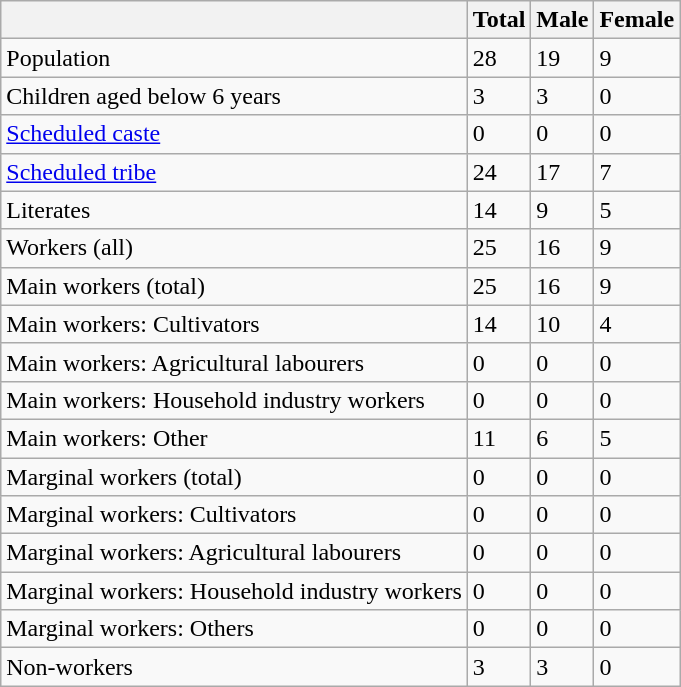<table class="wikitable sortable">
<tr>
<th></th>
<th>Total</th>
<th>Male</th>
<th>Female</th>
</tr>
<tr>
<td>Population</td>
<td>28</td>
<td>19</td>
<td>9</td>
</tr>
<tr>
<td>Children aged below 6 years</td>
<td>3</td>
<td>3</td>
<td>0</td>
</tr>
<tr>
<td><a href='#'>Scheduled caste</a></td>
<td>0</td>
<td>0</td>
<td>0</td>
</tr>
<tr>
<td><a href='#'>Scheduled tribe</a></td>
<td>24</td>
<td>17</td>
<td>7</td>
</tr>
<tr>
<td>Literates</td>
<td>14</td>
<td>9</td>
<td>5</td>
</tr>
<tr>
<td>Workers (all)</td>
<td>25</td>
<td>16</td>
<td>9</td>
</tr>
<tr>
<td>Main workers (total)</td>
<td>25</td>
<td>16</td>
<td>9</td>
</tr>
<tr>
<td>Main workers: Cultivators</td>
<td>14</td>
<td>10</td>
<td>4</td>
</tr>
<tr>
<td>Main workers: Agricultural labourers</td>
<td>0</td>
<td>0</td>
<td>0</td>
</tr>
<tr>
<td>Main workers: Household industry workers</td>
<td>0</td>
<td>0</td>
<td>0</td>
</tr>
<tr>
<td>Main workers: Other</td>
<td>11</td>
<td>6</td>
<td>5</td>
</tr>
<tr>
<td>Marginal workers (total)</td>
<td>0</td>
<td>0</td>
<td>0</td>
</tr>
<tr>
<td>Marginal workers: Cultivators</td>
<td>0</td>
<td>0</td>
<td>0</td>
</tr>
<tr>
<td>Marginal workers: Agricultural labourers</td>
<td>0</td>
<td>0</td>
<td>0</td>
</tr>
<tr>
<td>Marginal workers: Household industry workers</td>
<td>0</td>
<td>0</td>
<td>0</td>
</tr>
<tr>
<td>Marginal workers: Others</td>
<td>0</td>
<td>0</td>
<td>0</td>
</tr>
<tr>
<td>Non-workers</td>
<td>3</td>
<td>3</td>
<td>0</td>
</tr>
</table>
